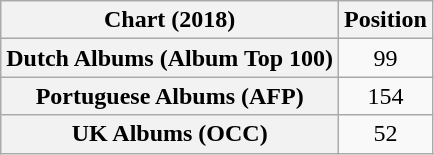<table class="wikitable plainrowheaders sortable" style="text-align:center">
<tr>
<th scope="col">Chart (2018)</th>
<th scope="col">Position</th>
</tr>
<tr>
<th scope="row">Dutch Albums (Album Top 100)</th>
<td>99</td>
</tr>
<tr>
<th scope="row">Portuguese Albums (AFP)</th>
<td>154</td>
</tr>
<tr>
<th scope="row">UK Albums (OCC)</th>
<td>52</td>
</tr>
</table>
